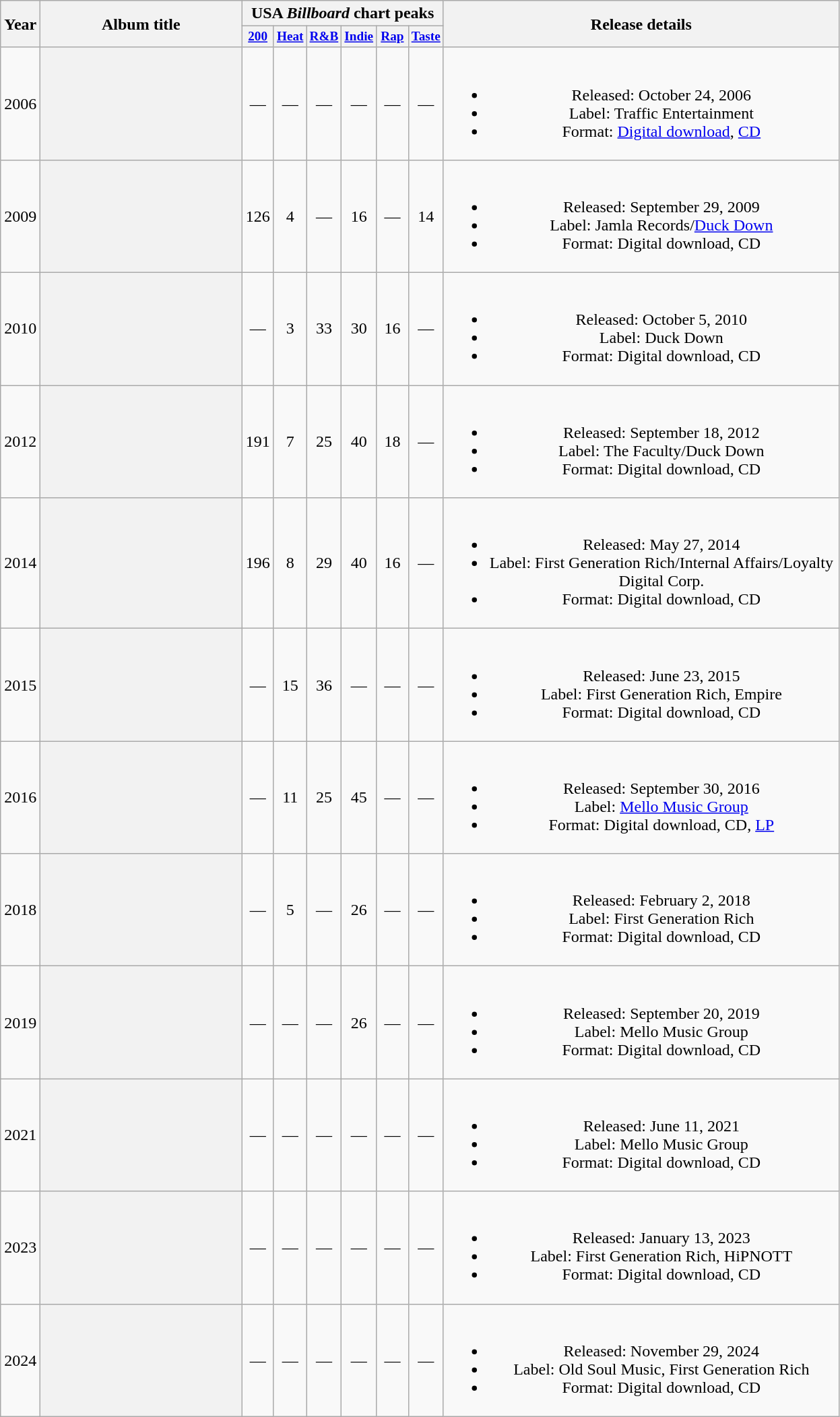<table class="wikitable plainrowheaders" style="text-align:center;">
<tr>
<th rowspan="2;">Year</th>
<th scope="col" rowspan="2" style="width:12em;">Album title</th>
<th scope="col" colspan="6">USA <em>Billboard</em> chart peaks</th>
<th scope="col" rowspan="2" style="width:24em;">Release details</th>
</tr>
<tr>
<th style="width:2.0em;font-size:80%;"><a href='#'>200</a></th>
<th style="width:2.0em;font-size:80%;"><a href='#'>Heat</a></th>
<th style="width:2.0em;font-size:80%;"><a href='#'>R&B</a></th>
<th style="width:2.0em;font-size:80%;"><a href='#'>Indie</a></th>
<th style="width:2.0em;font-size:80%;"><a href='#'>Rap</a></th>
<th style="width:2.0em;font-size:80%;"><a href='#'>Taste</a></th>
</tr>
<tr>
<td>2006</td>
<th></th>
<td>—</td>
<td>—</td>
<td>—</td>
<td>—</td>
<td>—</td>
<td>—</td>
<td><br><ul><li>Released: October 24, 2006</li><li>Label: Traffic Entertainment</li><li>Format: <a href='#'>Digital download</a>, <a href='#'>CD</a></li></ul></td>
</tr>
<tr>
<td>2009</td>
<th></th>
<td>126</td>
<td>4</td>
<td>—</td>
<td>16</td>
<td>—</td>
<td>14</td>
<td><br><ul><li>Released: September 29, 2009</li><li>Label: Jamla Records/<a href='#'>Duck Down</a></li><li>Format: Digital download, CD</li></ul></td>
</tr>
<tr>
<td>2010</td>
<th></th>
<td>—</td>
<td>3</td>
<td>33</td>
<td>30</td>
<td>16</td>
<td>—</td>
<td><br><ul><li>Released: October 5, 2010</li><li>Label: Duck Down</li><li>Format: Digital download, CD</li></ul></td>
</tr>
<tr>
<td>2012</td>
<th></th>
<td>191</td>
<td>7</td>
<td>25</td>
<td>40</td>
<td>18</td>
<td>—</td>
<td><br><ul><li>Released: September 18, 2012</li><li>Label:  The Faculty/Duck Down</li><li>Format: Digital download, CD</li></ul></td>
</tr>
<tr>
<td>2014</td>
<th></th>
<td>196</td>
<td>8</td>
<td>29</td>
<td>40</td>
<td>16</td>
<td>—</td>
<td><br><ul><li>Released: May 27, 2014</li><li>Label:  First Generation Rich/Internal Affairs/Loyalty Digital Corp.</li><li>Format: Digital download, CD</li></ul></td>
</tr>
<tr>
<td>2015</td>
<th></th>
<td>—</td>
<td>15</td>
<td>36</td>
<td>—</td>
<td>—</td>
<td>—</td>
<td><br><ul><li>Released: June 23, 2015</li><li>Label: First Generation Rich, Empire</li><li>Format: Digital download, CD</li></ul></td>
</tr>
<tr>
<td>2016</td>
<th></th>
<td>—</td>
<td>11</td>
<td>25</td>
<td>45</td>
<td>—</td>
<td>—</td>
<td><br><ul><li>Released: September 30, 2016</li><li>Label: <a href='#'>Mello Music Group</a></li><li>Format: Digital download, CD, <a href='#'>LP</a></li></ul></td>
</tr>
<tr>
<td>2018</td>
<th></th>
<td>—</td>
<td>5</td>
<td>—</td>
<td>26</td>
<td>—</td>
<td>—</td>
<td><br><ul><li>Released: February 2, 2018</li><li>Label: First Generation Rich</li><li>Format: Digital download, CD</li></ul></td>
</tr>
<tr>
<td>2019</td>
<th></th>
<td>—</td>
<td>—</td>
<td>—</td>
<td>26</td>
<td>—</td>
<td>—</td>
<td><br><ul><li>Released: September 20, 2019</li><li>Label: Mello Music Group</li><li>Format: Digital download, CD</li></ul></td>
</tr>
<tr>
<td>2021</td>
<th></th>
<td>—</td>
<td>—</td>
<td>—</td>
<td>—</td>
<td>—</td>
<td>—</td>
<td><br><ul><li>Released: June 11, 2021</li><li>Label: Mello Music Group</li><li>Format: Digital download, CD</li></ul></td>
</tr>
<tr>
<td>2023</td>
<th></th>
<td>—</td>
<td>—</td>
<td>—</td>
<td>—</td>
<td>—</td>
<td>—</td>
<td><br><ul><li>Released: January 13, 2023</li><li>Label: First Generation Rich, HiPNOTT</li><li>Format: Digital download, CD</li></ul></td>
</tr>
<tr>
<td>2024</td>
<th></th>
<td>—</td>
<td>—</td>
<td>—</td>
<td>—</td>
<td>—</td>
<td>—</td>
<td><br><ul><li>Released: November 29, 2024</li><li>Label: Old Soul Music, First Generation Rich</li><li>Format: Digital download, CD</li></ul></td>
</tr>
</table>
